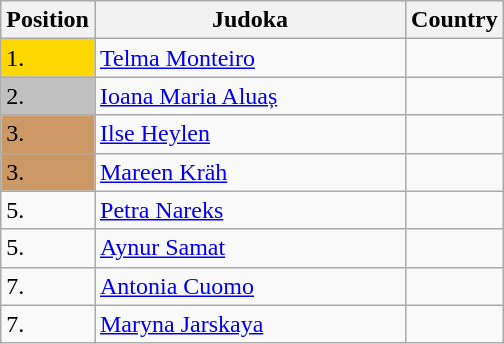<table class=wikitable>
<tr>
<th width=10>Position</th>
<th width=200>Judoka</th>
<th width=10>Country</th>
</tr>
<tr>
<td bgcolor=gold>1.</td>
<td><a href='#'>Telma Monteiro</a></td>
<td></td>
</tr>
<tr>
<td bgcolor="silver">2.</td>
<td><a href='#'>Ioana Maria Aluaș</a></td>
<td></td>
</tr>
<tr>
<td bgcolor="CC9966">3.</td>
<td><a href='#'>Ilse Heylen</a></td>
<td></td>
</tr>
<tr>
<td bgcolor="CC9966">3.</td>
<td><a href='#'>Mareen Kräh</a></td>
<td></td>
</tr>
<tr>
<td>5.</td>
<td><a href='#'>Petra Nareks</a></td>
<td></td>
</tr>
<tr>
<td>5.</td>
<td><a href='#'>Aynur Samat</a></td>
<td></td>
</tr>
<tr>
<td>7.</td>
<td><a href='#'>Antonia Cuomo</a></td>
<td></td>
</tr>
<tr>
<td>7.</td>
<td><a href='#'>Maryna Jarskaya</a></td>
<td></td>
</tr>
</table>
